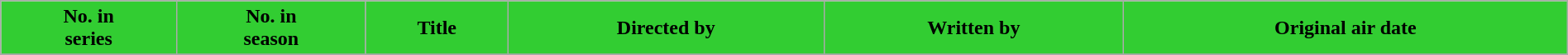<table class="wikitable plainrowheaders" style="width: 100%; margin: auto;">
<tr>
<th scope="col" style="background:#32CD32; color:#000;">No. in<br>series</th>
<th scope="col" style="background:#32CD32; color:#000;">No. in<br>season</th>
<th scope="col" style="background:#32CD32; color:#000;">Title</th>
<th scope="col" style="background:#32CD32; color:#000;">Directed by</th>
<th scope="col" style="background:#32CD32; color:#000;">Written by</th>
<th scope="col" style="background:#32CD32; color:#000;">Original air date</th>
</tr>
<tr>
</tr>
</table>
